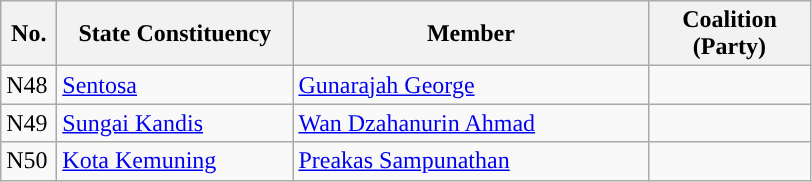<table class="wikitable">
<tr>
<th width="30">No.</th>
<th width="150">State Constituency</th>
<th width="230">Member</th>
<th width="100">Coalition (Party)</th>
</tr>
<tr>
<td>N48</td>
<td><a href='#'>Sentosa</a></td>
<td><a href='#'>Gunarajah George</a></td>
<td></td>
</tr>
<tr>
<td>N49</td>
<td><a href='#'>Sungai Kandis</a></td>
<td><a href='#'>Wan Dzahanurin Ahmad</a></td>
<td></td>
</tr>
<tr>
<td>N50</td>
<td><a href='#'>Kota Kemuning</a></td>
<td><a href='#'>Preakas Sampunathan</a></td>
<td></td>
</tr>
</table>
